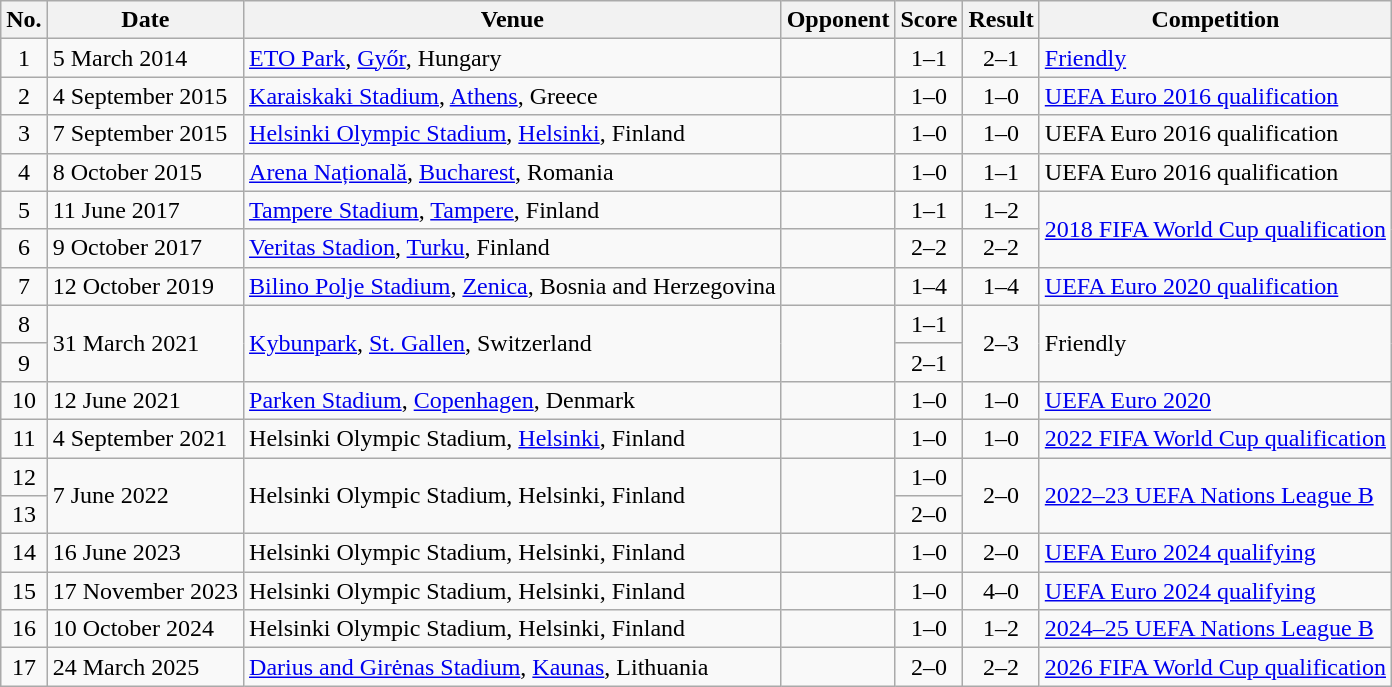<table class="wikitable sortable">
<tr>
<th scope="col">No.</th>
<th scope="col">Date</th>
<th scope="col">Venue</th>
<th scope="col">Opponent</th>
<th scope="col">Score</th>
<th scope="col">Result</th>
<th scope="col">Competition</th>
</tr>
<tr>
<td align="center">1</td>
<td>5 March 2014</td>
<td><a href='#'>ETO Park</a>, <a href='#'>Győr</a>, Hungary</td>
<td></td>
<td align="center">1–1</td>
<td align="center">2–1</td>
<td><a href='#'>Friendly</a></td>
</tr>
<tr>
<td align="center">2</td>
<td>4 September 2015</td>
<td><a href='#'>Karaiskaki Stadium</a>, <a href='#'>Athens</a>, Greece</td>
<td></td>
<td align="center">1–0</td>
<td align="center">1–0</td>
<td><a href='#'>UEFA Euro 2016 qualification</a></td>
</tr>
<tr>
<td align="center">3</td>
<td>7 September 2015</td>
<td><a href='#'>Helsinki Olympic Stadium</a>, <a href='#'>Helsinki</a>, Finland</td>
<td></td>
<td align="center">1–0</td>
<td align="center">1–0</td>
<td>UEFA Euro 2016 qualification</td>
</tr>
<tr>
<td align="center">4</td>
<td>8 October 2015</td>
<td><a href='#'>Arena Națională</a>, <a href='#'>Bucharest</a>, Romania</td>
<td></td>
<td align="center">1–0</td>
<td align="center">1–1</td>
<td>UEFA Euro 2016 qualification</td>
</tr>
<tr>
<td align="center">5</td>
<td>11 June 2017</td>
<td><a href='#'>Tampere Stadium</a>, <a href='#'>Tampere</a>, Finland</td>
<td></td>
<td align="center">1–1</td>
<td align="center">1–2</td>
<td rowspan="2"><a href='#'>2018 FIFA World Cup qualification</a></td>
</tr>
<tr>
<td align="center">6</td>
<td>9 October 2017</td>
<td><a href='#'>Veritas Stadion</a>, <a href='#'>Turku</a>, Finland</td>
<td></td>
<td align="center">2–2</td>
<td align="center">2–2</td>
</tr>
<tr>
<td align="center">7</td>
<td>12 October 2019</td>
<td><a href='#'>Bilino Polje Stadium</a>, <a href='#'>Zenica</a>, Bosnia and Herzegovina</td>
<td></td>
<td align="center">1–4</td>
<td align="center">1–4</td>
<td><a href='#'>UEFA Euro 2020 qualification</a></td>
</tr>
<tr>
<td align="center">8</td>
<td rowspan="2">31 March 2021</td>
<td rowspan="2"><a href='#'>Kybunpark</a>, <a href='#'>St. Gallen</a>, Switzerland</td>
<td rowspan="2"></td>
<td align="center">1–1</td>
<td align=center rowspan="2">2–3</td>
<td rowspan="2">Friendly</td>
</tr>
<tr>
<td align="center">9</td>
<td align="center">2–1</td>
</tr>
<tr>
<td align="center">10</td>
<td>12 June 2021</td>
<td><a href='#'>Parken Stadium</a>, <a href='#'>Copenhagen</a>, Denmark</td>
<td></td>
<td align="center">1–0</td>
<td align="center">1–0</td>
<td><a href='#'>UEFA Euro 2020</a></td>
</tr>
<tr>
<td align="center">11</td>
<td>4 September 2021</td>
<td>Helsinki Olympic Stadium, <a href='#'>Helsinki</a>, Finland</td>
<td></td>
<td align="center">1–0</td>
<td align="center">1–0</td>
<td><a href='#'>2022 FIFA World Cup qualification</a></td>
</tr>
<tr>
<td align="center">12</td>
<td rowspan="2">7 June 2022</td>
<td rowspan=2>Helsinki Olympic Stadium, Helsinki, Finland</td>
<td rowspan="2"></td>
<td align="center">1–0</td>
<td align=center rowspan="2">2–0</td>
<td rowspan="2"><a href='#'>2022–23 UEFA Nations League B</a></td>
</tr>
<tr>
<td align="center">13</td>
<td align="center">2–0</td>
</tr>
<tr>
<td align="center">14</td>
<td>16 June 2023</td>
<td>Helsinki Olympic Stadium, Helsinki, Finland</td>
<td></td>
<td align="center">1–0</td>
<td align="center">2–0</td>
<td><a href='#'>UEFA Euro 2024 qualifying</a></td>
</tr>
<tr>
<td align="center">15</td>
<td>17 November 2023</td>
<td>Helsinki Olympic Stadium, Helsinki, Finland</td>
<td></td>
<td align="center">1–0</td>
<td align="center">4–0</td>
<td><a href='#'>UEFA Euro 2024 qualifying</a></td>
</tr>
<tr>
<td align="center">16</td>
<td>10 October 2024</td>
<td>Helsinki Olympic Stadium, Helsinki, Finland</td>
<td></td>
<td align=center>1–0</td>
<td align=center>1–2</td>
<td><a href='#'>2024–25 UEFA Nations League B</a></td>
</tr>
<tr>
<td align="center">17</td>
<td>24 March 2025</td>
<td><a href='#'>Darius and Girėnas Stadium</a>, <a href='#'>Kaunas</a>, Lithuania</td>
<td></td>
<td align=center>2–0</td>
<td align=center>2–2</td>
<td><a href='#'>2026 FIFA World Cup qualification</a></td>
</tr>
</table>
